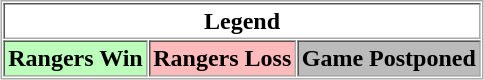<table align="center" border="1" cellpadding="2" cellspacing="1" style="border:1px solid #aaa">
<tr>
<th colspan="3">Legend</th>
</tr>
<tr>
<th bgcolor="bbffbb">Rangers Win</th>
<th bgcolor="ffbbbb">Rangers Loss</th>
<th bgcolor="bbbbbb">Game Postponed</th>
</tr>
</table>
